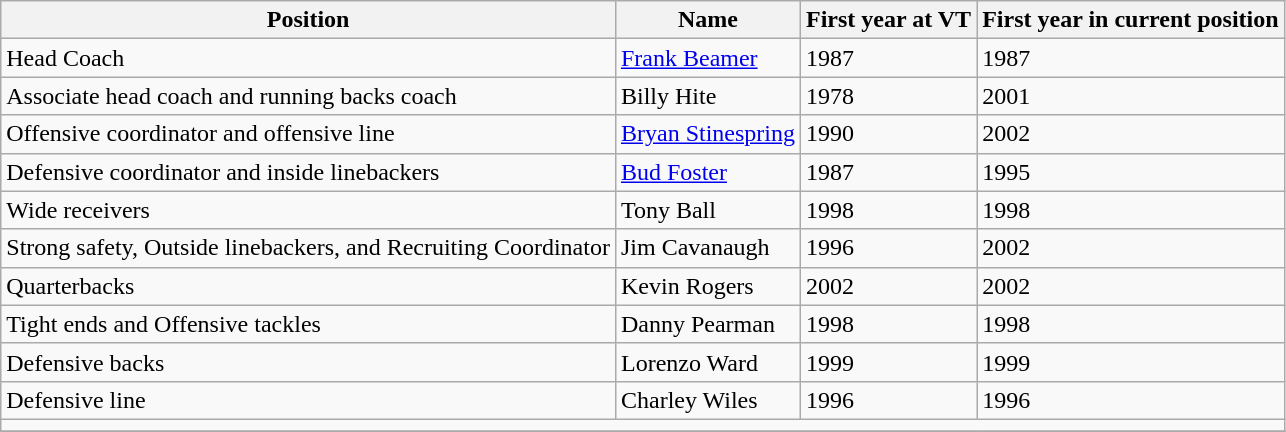<table class="wikitable">
<tr>
<th><strong>Position</strong></th>
<th><strong>Name</strong></th>
<th><strong>First year at VT</strong></th>
<th><strong>First year in current position</strong></th>
</tr>
<tr>
<td>Head Coach</td>
<td><a href='#'>Frank Beamer</a></td>
<td>1987</td>
<td>1987</td>
</tr>
<tr>
<td>Associate head coach and running backs coach</td>
<td>Billy Hite</td>
<td>1978</td>
<td>2001</td>
</tr>
<tr>
<td>Offensive coordinator and offensive line</td>
<td><a href='#'>Bryan Stinespring</a></td>
<td>1990</td>
<td>2002</td>
</tr>
<tr>
<td>Defensive coordinator and inside linebackers</td>
<td><a href='#'>Bud Foster</a></td>
<td>1987</td>
<td>1995</td>
</tr>
<tr>
<td>Wide receivers</td>
<td>Tony Ball</td>
<td>1998</td>
<td>1998</td>
</tr>
<tr>
<td>Strong safety, Outside linebackers, and Recruiting Coordinator</td>
<td>Jim Cavanaugh</td>
<td>1996</td>
<td>2002</td>
</tr>
<tr>
<td>Quarterbacks</td>
<td>Kevin Rogers</td>
<td>2002</td>
<td>2002</td>
</tr>
<tr>
<td>Tight ends and Offensive tackles</td>
<td>Danny Pearman</td>
<td>1998</td>
<td>1998</td>
</tr>
<tr>
<td>Defensive backs</td>
<td>Lorenzo Ward</td>
<td>1999</td>
<td>1999</td>
</tr>
<tr>
<td>Defensive line</td>
<td>Charley Wiles</td>
<td>1996</td>
<td>1996</td>
</tr>
<tr>
<td colspan=4></td>
</tr>
<tr>
</tr>
</table>
